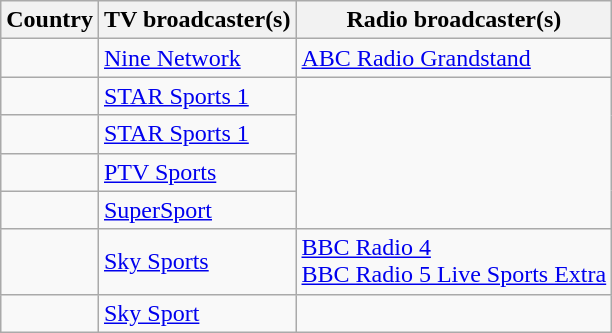<table class="wikitable">
<tr>
<th>Country</th>
<th>TV broadcaster(s)</th>
<th>Radio broadcaster(s)</th>
</tr>
<tr>
<td></td>
<td><a href='#'>Nine Network</a></td>
<td><a href='#'>ABC Radio Grandstand</a></td>
</tr>
<tr>
<td></td>
<td><a href='#'>STAR Sports 1</a></td>
</tr>
<tr>
<td></td>
<td><a href='#'>STAR Sports 1</a></td>
</tr>
<tr>
<td></td>
<td><a href='#'>PTV Sports</a></td>
</tr>
<tr>
<td><br></td>
<td><a href='#'>SuperSport</a></td>
</tr>
<tr>
<td><br></td>
<td><a href='#'>Sky Sports</a></td>
<td><a href='#'>BBC Radio 4</a><br><a href='#'>BBC Radio 5 Live Sports Extra</a></td>
</tr>
<tr>
<td></td>
<td><a href='#'>Sky Sport</a></td>
</tr>
</table>
